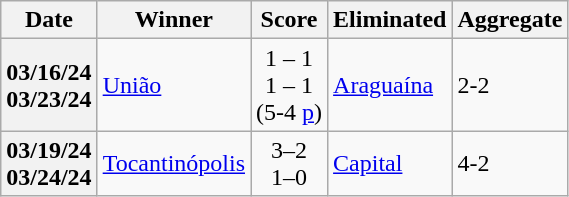<table class="sortable plainrowheaders wikitable">
<tr>
<th scope="col">Date</th>
<th scope="col">Winner</th>
<th scope="col">Score</th>
<th scope="col">Eliminated</th>
<th scope="col">Aggregate</th>
</tr>
<tr>
<th scope="row" style="text-align:center">03/16/24<br>03/23/24</th>
<td><a href='#'>União</a></td>
<td align="center">1 – 1<br>1 – 1<br>(5-4 <a href='#'>p</a>)</td>
<td><a href='#'>Araguaína</a></td>
<td>2-2</td>
</tr>
<tr>
<th scope="row" style="text-align:center">03/19/24<br>03/24/24</th>
<td><a href='#'>Tocantinópolis</a></td>
<td align="center">3–2<br>1–0</td>
<td><a href='#'>Capital</a></td>
<td>4-2</td>
</tr>
</table>
